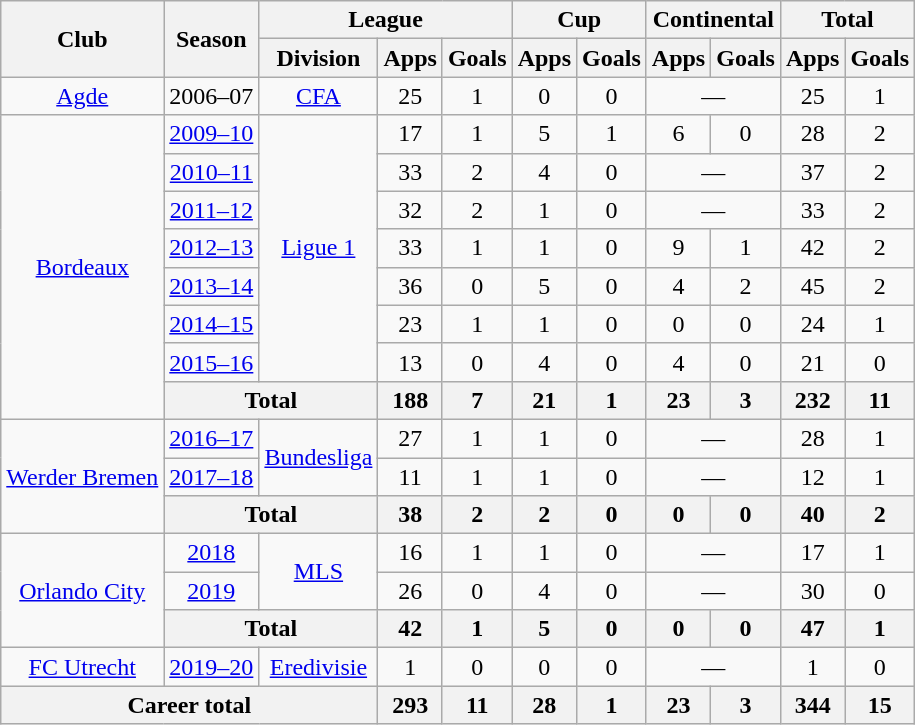<table class="wikitable" style="text-align:center">
<tr>
<th rowspan="2">Club</th>
<th rowspan="2">Season</th>
<th colspan=3>League</th>
<th colspan="2">Cup</th>
<th colspan="2">Continental</th>
<th colspan="2">Total</th>
</tr>
<tr>
<th>Division</th>
<th>Apps</th>
<th>Goals</th>
<th>Apps</th>
<th>Goals</th>
<th>Apps</th>
<th>Goals</th>
<th>Apps</th>
<th>Goals</th>
</tr>
<tr>
<td><a href='#'>Agde</a></td>
<td>2006–07</td>
<td><a href='#'>CFA</a></td>
<td>25</td>
<td>1</td>
<td>0</td>
<td>0</td>
<td colspan="2">—</td>
<td>25</td>
<td>1</td>
</tr>
<tr>
<td rowspan="8"><a href='#'>Bordeaux</a></td>
<td><a href='#'>2009–10</a></td>
<td rowspan="7"><a href='#'>Ligue 1</a></td>
<td>17</td>
<td>1</td>
<td>5</td>
<td>1</td>
<td>6</td>
<td>0</td>
<td>28</td>
<td>2</td>
</tr>
<tr>
<td><a href='#'>2010–11</a></td>
<td>33</td>
<td>2</td>
<td>4</td>
<td>0</td>
<td colspan="2">—</td>
<td>37</td>
<td>2</td>
</tr>
<tr>
<td><a href='#'>2011–12</a></td>
<td>32</td>
<td>2</td>
<td>1</td>
<td>0</td>
<td colspan="2">—</td>
<td>33</td>
<td>2</td>
</tr>
<tr>
<td><a href='#'>2012–13</a></td>
<td>33</td>
<td>1</td>
<td>1</td>
<td>0</td>
<td>9</td>
<td>1</td>
<td>42</td>
<td>2</td>
</tr>
<tr>
<td><a href='#'>2013–14</a></td>
<td>36</td>
<td>0</td>
<td>5</td>
<td>0</td>
<td>4</td>
<td>2</td>
<td>45</td>
<td>2</td>
</tr>
<tr>
<td><a href='#'>2014–15</a></td>
<td>23</td>
<td>1</td>
<td>1</td>
<td>0</td>
<td>0</td>
<td>0</td>
<td>24</td>
<td>1</td>
</tr>
<tr>
<td><a href='#'>2015–16</a></td>
<td>13</td>
<td>0</td>
<td>4</td>
<td>0</td>
<td>4</td>
<td>0</td>
<td>21</td>
<td>0</td>
</tr>
<tr>
<th colspan="2">Total</th>
<th>188</th>
<th>7</th>
<th>21</th>
<th>1</th>
<th>23</th>
<th>3</th>
<th>232</th>
<th>11</th>
</tr>
<tr>
<td rowspan="3"><a href='#'>Werder Bremen</a></td>
<td><a href='#'>2016–17</a></td>
<td rowspan="2"><a href='#'>Bundesliga</a></td>
<td>27</td>
<td>1</td>
<td>1</td>
<td>0</td>
<td colspan="2">—</td>
<td>28</td>
<td>1</td>
</tr>
<tr>
<td><a href='#'>2017–18</a></td>
<td>11</td>
<td>1</td>
<td>1</td>
<td>0</td>
<td colspan="2">—</td>
<td>12</td>
<td>1</td>
</tr>
<tr>
<th colspan="2">Total</th>
<th>38</th>
<th>2</th>
<th>2</th>
<th>0</th>
<th>0</th>
<th>0</th>
<th>40</th>
<th>2</th>
</tr>
<tr>
<td rowspan="3"><a href='#'>Orlando City</a></td>
<td><a href='#'>2018</a></td>
<td rowspan="2"><a href='#'>MLS</a></td>
<td>16</td>
<td>1</td>
<td>1</td>
<td>0</td>
<td colspan="2">—</td>
<td>17</td>
<td>1</td>
</tr>
<tr>
<td><a href='#'>2019</a></td>
<td>26</td>
<td>0</td>
<td>4</td>
<td>0</td>
<td colspan="2">—</td>
<td>30</td>
<td>0</td>
</tr>
<tr>
<th colspan="2">Total</th>
<th>42</th>
<th>1</th>
<th>5</th>
<th>0</th>
<th>0</th>
<th>0</th>
<th>47</th>
<th>1</th>
</tr>
<tr>
<td><a href='#'>FC Utrecht</a></td>
<td><a href='#'>2019–20</a></td>
<td><a href='#'>Eredivisie</a></td>
<td>1</td>
<td>0</td>
<td>0</td>
<td>0</td>
<td colspan="2">—</td>
<td>1</td>
<td>0</td>
</tr>
<tr>
<th colspan="3">Career total</th>
<th>293</th>
<th>11</th>
<th>28</th>
<th>1</th>
<th>23</th>
<th>3</th>
<th>344</th>
<th>15</th>
</tr>
</table>
